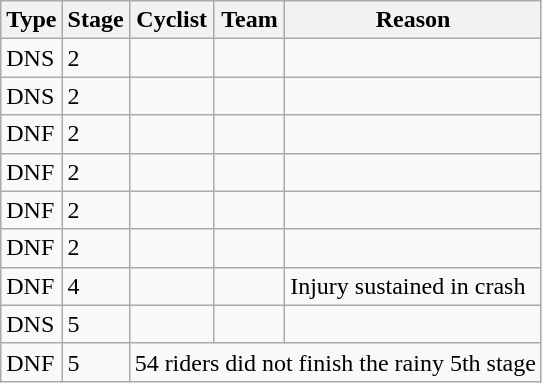<table class="wikitable">
<tr>
<th>Type</th>
<th>Stage</th>
<th>Cyclist</th>
<th>Team</th>
<th>Reason</th>
</tr>
<tr>
<td>DNS</td>
<td>2</td>
<td></td>
<td></td>
<td></td>
</tr>
<tr>
<td>DNS</td>
<td>2</td>
<td></td>
<td></td>
<td></td>
</tr>
<tr>
<td>DNF</td>
<td>2</td>
<td></td>
<td></td>
<td></td>
</tr>
<tr>
<td>DNF</td>
<td>2</td>
<td></td>
<td></td>
<td></td>
</tr>
<tr>
<td>DNF</td>
<td>2</td>
<td></td>
<td></td>
<td></td>
</tr>
<tr>
<td>DNF</td>
<td>2</td>
<td></td>
<td></td>
<td></td>
</tr>
<tr>
<td>DNF</td>
<td>4</td>
<td></td>
<td></td>
<td>Injury sustained in crash</td>
</tr>
<tr>
<td>DNS</td>
<td>5</td>
<td></td>
<td></td>
<td></td>
</tr>
<tr>
<td>DNF</td>
<td>5</td>
<td colspan="3">54 riders did not finish the rainy 5th stage</td>
</tr>
</table>
